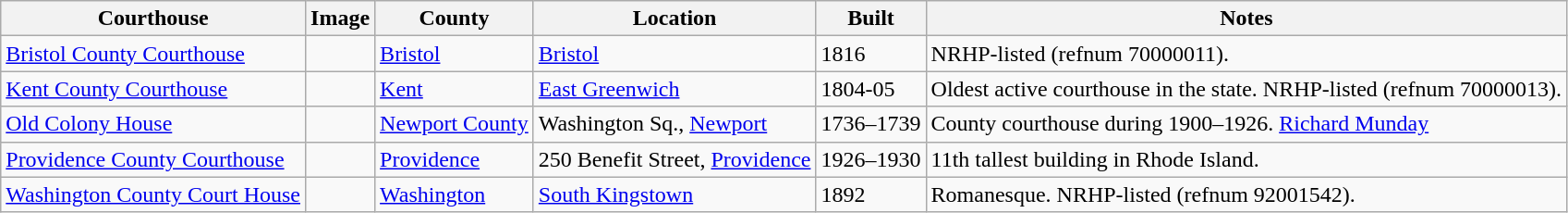<table class="wikitable sortable sticky-header sort-under">
<tr>
<th>Courthouse</th>
<th>Image</th>
<th>County</th>
<th>Location</th>
<th>Built</th>
<th>Notes</th>
</tr>
<tr>
<td><a href='#'>Bristol County Courthouse</a></td>
<td></td>
<td><a href='#'>Bristol</a></td>
<td><a href='#'>Bristol</a><br><small></small></td>
<td>1816</td>
<td>NRHP-listed (refnum 70000011).</td>
</tr>
<tr>
<td><a href='#'>Kent County Courthouse</a></td>
<td></td>
<td><a href='#'>Kent</a></td>
<td><a href='#'>East Greenwich</a><br><small></small></td>
<td>1804-05</td>
<td>Oldest active courthouse in the state. NRHP-listed (refnum 70000013).</td>
</tr>
<tr>
<td><a href='#'>Old Colony House</a></td>
<td></td>
<td><a href='#'>Newport County</a></td>
<td>Washington Sq., <a href='#'>Newport</a><br><small></small></td>
<td>1736–1739</td>
<td>County courthouse during 1900–1926. <a href='#'>Richard Munday</a></td>
</tr>
<tr>
<td><a href='#'>Providence County Courthouse</a></td>
<td></td>
<td><a href='#'>Providence</a></td>
<td>250 Benefit Street, <a href='#'>Providence</a><br><small></small></td>
<td>1926–1930</td>
<td>11th tallest building in Rhode Island.</td>
</tr>
<tr>
<td><a href='#'>Washington County Court House</a></td>
<td></td>
<td><a href='#'>Washington</a></td>
<td><a href='#'>South Kingstown</a><br><small></small></td>
<td>1892</td>
<td>Romanesque. NRHP-listed (refnum 92001542).</td>
</tr>
</table>
